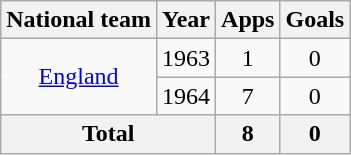<table class="wikitable" style="text-align:center">
<tr>
<th>National team</th>
<th>Year</th>
<th>Apps</th>
<th>Goals</th>
</tr>
<tr>
<td rowspan="2"><a href='#'>England</a></td>
<td>1963</td>
<td>1</td>
<td>0</td>
</tr>
<tr>
<td>1964</td>
<td>7</td>
<td>0</td>
</tr>
<tr>
<th colspan="2">Total</th>
<th>8</th>
<th>0</th>
</tr>
</table>
